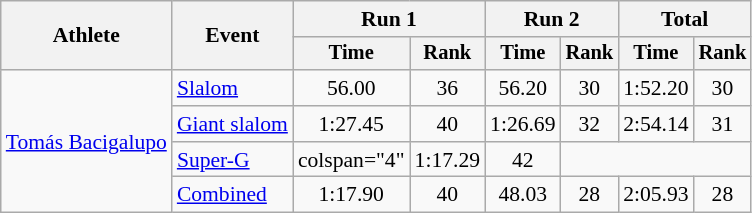<table class="wikitable" style="font-size:90%">
<tr>
<th rowspan=2>Athlete</th>
<th rowspan=2>Event</th>
<th colspan=2>Run 1</th>
<th colspan=2>Run 2</th>
<th colspan=2>Total</th>
</tr>
<tr style="font-size:95%">
<th>Time</th>
<th>Rank</th>
<th>Time</th>
<th>Rank</th>
<th>Time</th>
<th>Rank</th>
</tr>
<tr align=center>
<td align="left" rowspan="4"><a href='#'>Tomás Bacigalupo</a></td>
<td align="left"><a href='#'>Slalom</a></td>
<td>56.00</td>
<td>36</td>
<td>56.20</td>
<td>30</td>
<td>1:52.20</td>
<td>30</td>
</tr>
<tr align=center>
<td align="left"><a href='#'>Giant slalom</a></td>
<td>1:27.45</td>
<td>40</td>
<td>1:26.69</td>
<td>32</td>
<td>2:54.14</td>
<td>31</td>
</tr>
<tr align=center>
<td align="left"><a href='#'>Super-G</a></td>
<td>colspan="4" </td>
<td>1:17.29</td>
<td>42</td>
</tr>
<tr align=center>
<td align="left"><a href='#'>Combined</a></td>
<td>1:17.90</td>
<td>40</td>
<td>48.03</td>
<td>28</td>
<td>2:05.93</td>
<td>28</td>
</tr>
</table>
